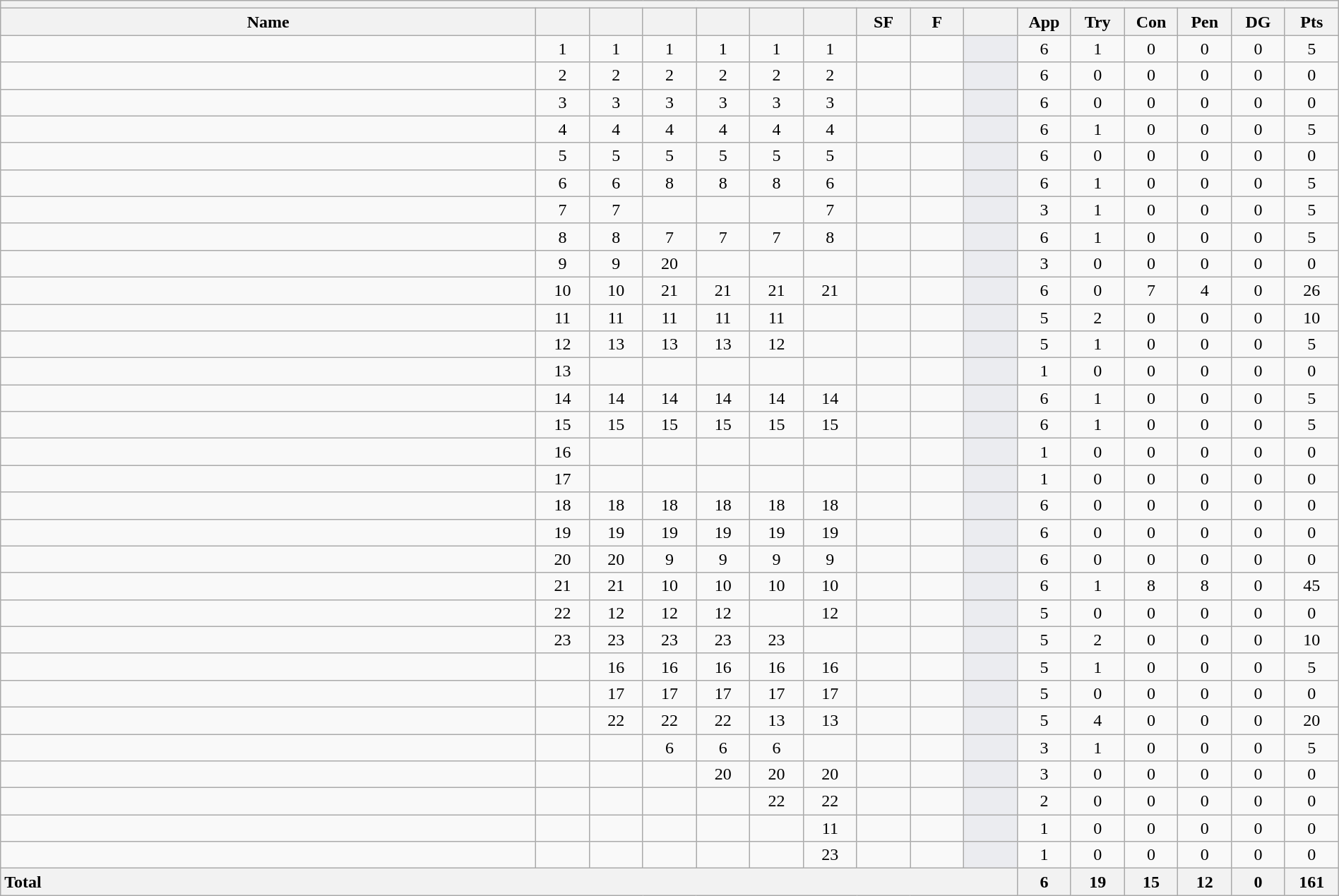<table class="wikitable collapsible collapsed" style="text-align:center; font-size:100%; width:100%">
<tr>
<th colspan="100%"></th>
</tr>
<tr>
<th style="width:40%;">Name</th>
<th style="width:4%;"></th>
<th style="width:4%;"></th>
<th style="width:4%;"></th>
<th style="width:4%;"></th>
<th style="width:4%;"></th>
<th style="width:4%;"></th>
<th style="width:4%;">SF</th>
<th style="width:4%;">F</th>
<th style="width:4%;"></th>
<th style="width:4%;">App</th>
<th style="width:4%;">Try</th>
<th style="width:4%;">Con</th>
<th style="width:4%;">Pen</th>
<th style="width:4%;">DG</th>
<th style="width:4%;">Pts</th>
</tr>
<tr>
<td style="text-align:left;"></td>
<td>1</td>
<td>1</td>
<td>1</td>
<td>1</td>
<td>1</td>
<td>1</td>
<td></td>
<td></td>
<td style="background:#EBECF0;"></td>
<td>6</td>
<td>1</td>
<td>0</td>
<td>0</td>
<td>0</td>
<td>5</td>
</tr>
<tr>
<td style="text-align:left;"></td>
<td>2</td>
<td>2</td>
<td>2</td>
<td>2</td>
<td>2</td>
<td>2</td>
<td></td>
<td></td>
<td style="background:#EBECF0;"></td>
<td>6</td>
<td>0</td>
<td>0</td>
<td>0</td>
<td>0</td>
<td>0</td>
</tr>
<tr>
<td style="text-align:left;"></td>
<td>3</td>
<td>3</td>
<td>3</td>
<td>3</td>
<td>3</td>
<td>3</td>
<td></td>
<td></td>
<td style="background:#EBECF0;"></td>
<td>6</td>
<td>0</td>
<td>0</td>
<td>0</td>
<td>0</td>
<td>0</td>
</tr>
<tr>
<td style="text-align:left;"></td>
<td>4</td>
<td>4</td>
<td>4</td>
<td>4</td>
<td>4</td>
<td>4</td>
<td></td>
<td></td>
<td style="background:#EBECF0;"></td>
<td>6</td>
<td>1</td>
<td>0</td>
<td>0</td>
<td>0</td>
<td>5</td>
</tr>
<tr>
<td style="text-align:left;"></td>
<td>5</td>
<td>5</td>
<td>5</td>
<td>5</td>
<td>5</td>
<td>5</td>
<td></td>
<td></td>
<td style="background:#EBECF0;"></td>
<td>6</td>
<td>0</td>
<td>0</td>
<td>0</td>
<td>0</td>
<td>0</td>
</tr>
<tr>
<td style="text-align:left;"></td>
<td>6</td>
<td>6</td>
<td>8</td>
<td>8</td>
<td>8</td>
<td>6</td>
<td></td>
<td></td>
<td style="background:#EBECF0;"></td>
<td>6</td>
<td>1</td>
<td>0</td>
<td>0</td>
<td>0</td>
<td>5</td>
</tr>
<tr>
<td style="text-align:left;"></td>
<td>7</td>
<td>7</td>
<td></td>
<td></td>
<td></td>
<td>7</td>
<td></td>
<td></td>
<td style="background:#EBECF0;"></td>
<td>3</td>
<td>1</td>
<td>0</td>
<td>0</td>
<td>0</td>
<td>5</td>
</tr>
<tr>
<td style="text-align:left;"></td>
<td>8</td>
<td>8</td>
<td>7</td>
<td>7</td>
<td>7</td>
<td>8</td>
<td></td>
<td></td>
<td style="background:#EBECF0;"></td>
<td>6</td>
<td>1</td>
<td>0</td>
<td>0</td>
<td>0</td>
<td>5</td>
</tr>
<tr>
<td style="text-align:left;"></td>
<td>9</td>
<td>9</td>
<td>20 </td>
<td></td>
<td></td>
<td></td>
<td></td>
<td></td>
<td style="background:#EBECF0;"></td>
<td>3</td>
<td>0</td>
<td>0</td>
<td>0</td>
<td>0</td>
<td>0</td>
</tr>
<tr>
<td style="text-align:left;"></td>
<td>10</td>
<td>10</td>
<td>21 </td>
<td>21 </td>
<td>21 </td>
<td>21 </td>
<td></td>
<td></td>
<td style="background:#EBECF0;"></td>
<td>6</td>
<td>0</td>
<td>7</td>
<td>4</td>
<td>0</td>
<td>26</td>
</tr>
<tr>
<td style="text-align:left;"></td>
<td>11</td>
<td>11</td>
<td>11</td>
<td>11</td>
<td>11</td>
<td></td>
<td></td>
<td></td>
<td style="background:#EBECF0;"></td>
<td>5</td>
<td>2</td>
<td>0</td>
<td>0</td>
<td>0</td>
<td>10</td>
</tr>
<tr>
<td style="text-align:left;"></td>
<td>12</td>
<td>13</td>
<td>13</td>
<td>13</td>
<td>12</td>
<td></td>
<td></td>
<td></td>
<td style="background:#EBECF0;"></td>
<td>5</td>
<td>1</td>
<td>0</td>
<td>0</td>
<td>0</td>
<td>5</td>
</tr>
<tr>
<td style="text-align:left;"></td>
<td>13</td>
<td></td>
<td></td>
<td></td>
<td></td>
<td></td>
<td></td>
<td></td>
<td style="background:#EBECF0;"></td>
<td>1</td>
<td>0</td>
<td>0</td>
<td>0</td>
<td>0</td>
<td>0</td>
</tr>
<tr>
<td style="text-align:left;"></td>
<td>14</td>
<td>14</td>
<td>14</td>
<td>14</td>
<td>14</td>
<td>14</td>
<td></td>
<td></td>
<td style="background:#EBECF0;"></td>
<td>6</td>
<td>1</td>
<td>0</td>
<td>0</td>
<td>0</td>
<td>5</td>
</tr>
<tr>
<td style="text-align:left;"></td>
<td>15</td>
<td>15</td>
<td>15</td>
<td>15</td>
<td>15</td>
<td>15</td>
<td></td>
<td></td>
<td style="background:#EBECF0;"></td>
<td>6</td>
<td>1</td>
<td>0</td>
<td>0</td>
<td>0</td>
<td>5</td>
</tr>
<tr>
<td style="text-align:left;"></td>
<td>16 </td>
<td></td>
<td></td>
<td></td>
<td></td>
<td></td>
<td></td>
<td></td>
<td style="background:#EBECF0;"></td>
<td>1</td>
<td>0</td>
<td>0</td>
<td>0</td>
<td>0</td>
<td>0</td>
</tr>
<tr>
<td style="text-align:left;"></td>
<td>17 </td>
<td></td>
<td></td>
<td></td>
<td></td>
<td></td>
<td></td>
<td></td>
<td style="background:#EBECF0;"></td>
<td>1</td>
<td>0</td>
<td>0</td>
<td>0</td>
<td>0</td>
<td>0</td>
</tr>
<tr>
<td style="text-align:left;"></td>
<td>18 </td>
<td>18 </td>
<td>18 </td>
<td>18 </td>
<td>18 </td>
<td>18 </td>
<td></td>
<td></td>
<td style="background:#EBECF0;"></td>
<td>6</td>
<td>0</td>
<td>0</td>
<td>0</td>
<td>0</td>
<td>0</td>
</tr>
<tr>
<td style="text-align:left;"></td>
<td>19 </td>
<td>19 </td>
<td>19 </td>
<td>19 </td>
<td>19 </td>
<td>19 </td>
<td></td>
<td></td>
<td style="background:#EBECF0;"></td>
<td>6</td>
<td>0</td>
<td>0</td>
<td>0</td>
<td>0</td>
<td>0</td>
</tr>
<tr>
<td style="text-align:left;"></td>
<td>20 </td>
<td>20 </td>
<td>9</td>
<td>9</td>
<td>9</td>
<td>9</td>
<td></td>
<td></td>
<td style="background:#EBECF0;"></td>
<td>6</td>
<td>0</td>
<td>0</td>
<td>0</td>
<td>0</td>
<td>0</td>
</tr>
<tr>
<td style="text-align:left;"></td>
<td>21 </td>
<td>21 </td>
<td>10</td>
<td>10</td>
<td>10</td>
<td>10</td>
<td></td>
<td></td>
<td style="background:#EBECF0;"></td>
<td>6</td>
<td>1</td>
<td>8</td>
<td>8</td>
<td>0</td>
<td>45</td>
</tr>
<tr>
<td style="text-align:left;"></td>
<td>22 </td>
<td>12</td>
<td>12</td>
<td>12</td>
<td></td>
<td>12</td>
<td></td>
<td></td>
<td style="background:#EBECF0;"></td>
<td>5</td>
<td>0</td>
<td>0</td>
<td>0</td>
<td>0</td>
<td>0</td>
</tr>
<tr>
<td style="text-align:left;"></td>
<td>23 </td>
<td>23 </td>
<td>23 </td>
<td>23 </td>
<td>23 </td>
<td></td>
<td></td>
<td></td>
<td style="background:#EBECF0;"></td>
<td>5</td>
<td>2</td>
<td>0</td>
<td>0</td>
<td>0</td>
<td>10</td>
</tr>
<tr>
<td style="text-align:left;"></td>
<td></td>
<td>16 </td>
<td>16 </td>
<td>16 </td>
<td>16 </td>
<td>16 </td>
<td></td>
<td></td>
<td style="background:#EBECF0;"></td>
<td>5</td>
<td>1</td>
<td>0</td>
<td>0</td>
<td>0</td>
<td>5</td>
</tr>
<tr>
<td style="text-align:left;"></td>
<td></td>
<td>17 </td>
<td>17 </td>
<td>17 </td>
<td>17 </td>
<td>17 </td>
<td></td>
<td></td>
<td style="background:#EBECF0;"></td>
<td>5</td>
<td>0</td>
<td>0</td>
<td>0</td>
<td>0</td>
<td>0</td>
</tr>
<tr>
<td style="text-align:left;"></td>
<td></td>
<td>22 </td>
<td>22 </td>
<td>22 </td>
<td>13</td>
<td>13</td>
<td></td>
<td></td>
<td style="background:#EBECF0;"></td>
<td>5</td>
<td>4</td>
<td>0</td>
<td>0</td>
<td>0</td>
<td>20</td>
</tr>
<tr>
<td style="text-align:left;"></td>
<td></td>
<td></td>
<td>6</td>
<td>6</td>
<td>6</td>
<td></td>
<td></td>
<td></td>
<td style="background:#EBECF0;"></td>
<td>3</td>
<td>1</td>
<td>0</td>
<td>0</td>
<td>0</td>
<td>5</td>
</tr>
<tr>
<td style="text-align:left;"></td>
<td></td>
<td></td>
<td></td>
<td>20 </td>
<td>20 </td>
<td>20 </td>
<td></td>
<td></td>
<td style="background:#EBECF0;"></td>
<td>3</td>
<td>0</td>
<td>0</td>
<td>0</td>
<td>0</td>
<td>0</td>
</tr>
<tr>
<td style="text-align:left;"></td>
<td></td>
<td></td>
<td></td>
<td></td>
<td>22 </td>
<td>22 </td>
<td></td>
<td></td>
<td style="background:#EBECF0;"></td>
<td>2</td>
<td>0</td>
<td>0</td>
<td>0</td>
<td>0</td>
<td>0</td>
</tr>
<tr>
<td style="text-align:left;"></td>
<td></td>
<td></td>
<td></td>
<td></td>
<td></td>
<td>11</td>
<td></td>
<td></td>
<td style="background:#EBECF0;"></td>
<td>1</td>
<td>0</td>
<td>0</td>
<td>0</td>
<td>0</td>
<td>0</td>
</tr>
<tr>
<td style="text-align:left;"></td>
<td></td>
<td></td>
<td></td>
<td></td>
<td></td>
<td>23 </td>
<td></td>
<td></td>
<td style="background:#EBECF0;"></td>
<td>1</td>
<td>0</td>
<td>0</td>
<td>0</td>
<td>0</td>
<td>0</td>
</tr>
<tr>
<th colspan="10" style="text-align:left;">Total</th>
<th>6</th>
<th>19</th>
<th>15</th>
<th>12</th>
<th>0</th>
<th>161</th>
</tr>
</table>
